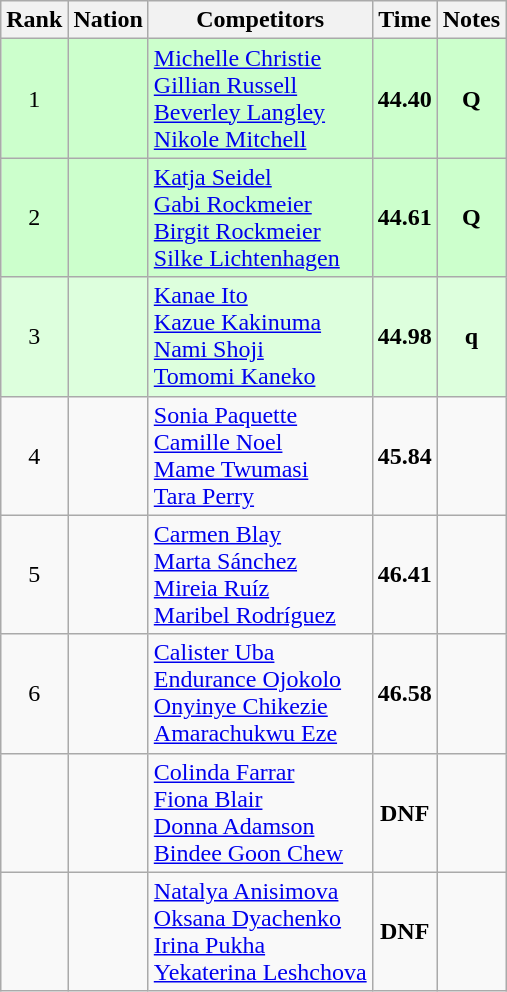<table class="wikitable sortable" style="text-align:center">
<tr>
<th>Rank</th>
<th>Nation</th>
<th>Competitors</th>
<th>Time</th>
<th>Notes</th>
</tr>
<tr bgcolor=ccffcc>
<td>1</td>
<td align=left></td>
<td align=left><a href='#'>Michelle Christie</a><br><a href='#'>Gillian Russell</a><br><a href='#'>Beverley Langley</a><br><a href='#'>Nikole Mitchell</a></td>
<td><strong>44.40</strong></td>
<td><strong>Q</strong></td>
</tr>
<tr bgcolor=ccffcc>
<td>2</td>
<td align=left></td>
<td align=left><a href='#'>Katja Seidel</a><br><a href='#'>Gabi Rockmeier</a><br><a href='#'>Birgit Rockmeier</a><br><a href='#'>Silke Lichtenhagen</a></td>
<td><strong>44.61</strong></td>
<td><strong>Q</strong></td>
</tr>
<tr bgcolor=ddffdd>
<td>3</td>
<td align=left></td>
<td align=left><a href='#'>Kanae Ito</a><br><a href='#'>Kazue Kakinuma</a><br><a href='#'>Nami Shoji</a><br><a href='#'>Tomomi Kaneko</a></td>
<td><strong>44.98</strong></td>
<td><strong>q</strong></td>
</tr>
<tr>
<td>4</td>
<td align=left></td>
<td align=left><a href='#'>Sonia Paquette</a><br><a href='#'>Camille Noel</a><br><a href='#'>Mame Twumasi</a><br><a href='#'>Tara Perry</a></td>
<td><strong>45.84</strong></td>
<td></td>
</tr>
<tr>
<td>5</td>
<td align=left></td>
<td align=left><a href='#'>Carmen Blay</a><br><a href='#'>Marta Sánchez</a><br><a href='#'>Mireia Ruíz</a><br><a href='#'>Maribel Rodríguez</a></td>
<td><strong>46.41</strong></td>
<td></td>
</tr>
<tr>
<td>6</td>
<td align=left></td>
<td align=left><a href='#'>Calister Uba</a><br><a href='#'>Endurance Ojokolo</a><br><a href='#'>Onyinye Chikezie</a><br><a href='#'>Amarachukwu Eze</a></td>
<td><strong>46.58</strong></td>
<td></td>
</tr>
<tr>
<td></td>
<td align=left></td>
<td align=left><a href='#'>Colinda Farrar</a><br><a href='#'>Fiona Blair</a><br><a href='#'>Donna Adamson</a><br><a href='#'>Bindee Goon Chew</a></td>
<td><strong>DNF</strong></td>
<td></td>
</tr>
<tr>
<td></td>
<td align=left></td>
<td align=left><a href='#'>Natalya Anisimova</a><br><a href='#'>Oksana Dyachenko</a><br><a href='#'>Irina Pukha</a><br><a href='#'>Yekaterina Leshchova</a></td>
<td><strong>DNF</strong></td>
<td></td>
</tr>
</table>
